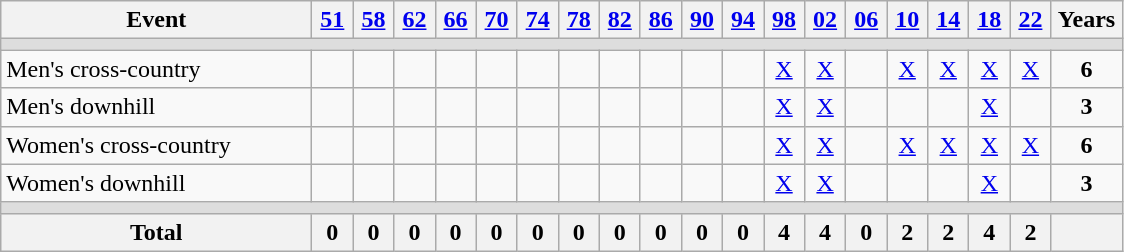<table class="wikitable" style="text-align:center">
<tr>
<th width="200">Event</th>
<th width=20><a href='#'>51</a></th>
<th width=20><a href='#'>58</a></th>
<th width=20><a href='#'>62</a></th>
<th width=20><a href='#'>66</a></th>
<th width=20><a href='#'>70</a></th>
<th width=20><a href='#'>74</a></th>
<th width=20><a href='#'>78</a></th>
<th width=20><a href='#'>82</a></th>
<th width=20><a href='#'>86</a></th>
<th width=20><a href='#'>90</a></th>
<th width=20><a href='#'>94</a></th>
<th width=20><a href='#'>98</a></th>
<th width=20><a href='#'>02</a></th>
<th width=20><a href='#'>06</a></th>
<th width=20><a href='#'>10</a></th>
<th width=20><a href='#'>14</a></th>
<th width=20><a href='#'>18</a></th>
<th width=20><a href='#'>22</a></th>
<th width=40>Years</th>
</tr>
<tr bgcolor=#DDDDDD>
<td colspan=20></td>
</tr>
<tr>
<td align=left>Men's cross-country</td>
<td></td>
<td></td>
<td></td>
<td></td>
<td></td>
<td></td>
<td></td>
<td></td>
<td></td>
<td></td>
<td></td>
<td><a href='#'>X</a></td>
<td><a href='#'>X</a></td>
<td></td>
<td><a href='#'>X</a></td>
<td><a href='#'>X</a></td>
<td><a href='#'>X</a></td>
<td><a href='#'>X</a></td>
<td><strong>6</strong></td>
</tr>
<tr>
<td align=left>Men's downhill</td>
<td></td>
<td></td>
<td></td>
<td></td>
<td></td>
<td></td>
<td></td>
<td></td>
<td></td>
<td></td>
<td></td>
<td><a href='#'>X</a></td>
<td><a href='#'>X</a></td>
<td></td>
<td></td>
<td></td>
<td><a href='#'>X</a></td>
<td></td>
<td><strong>3</strong></td>
</tr>
<tr>
<td align=left>Women's cross-country</td>
<td></td>
<td></td>
<td></td>
<td></td>
<td></td>
<td></td>
<td></td>
<td></td>
<td></td>
<td></td>
<td></td>
<td><a href='#'>X</a></td>
<td><a href='#'>X</a></td>
<td></td>
<td><a href='#'>X</a></td>
<td><a href='#'>X</a></td>
<td><a href='#'>X</a></td>
<td><a href='#'>X</a></td>
<td><strong>6</strong></td>
</tr>
<tr>
<td align=left>Women's downhill</td>
<td></td>
<td></td>
<td></td>
<td></td>
<td></td>
<td></td>
<td></td>
<td></td>
<td></td>
<td></td>
<td></td>
<td><a href='#'>X</a></td>
<td><a href='#'>X</a></td>
<td></td>
<td></td>
<td></td>
<td><a href='#'>X</a></td>
<td></td>
<td><strong>3</strong></td>
</tr>
<tr bgcolor=#DDDDDD>
<td colspan=20></td>
</tr>
<tr>
<th>Total</th>
<th>0</th>
<th>0</th>
<th>0</th>
<th>0</th>
<th>0</th>
<th>0</th>
<th>0</th>
<th>0</th>
<th>0</th>
<th>0</th>
<th>0</th>
<th>4</th>
<th>4</th>
<th>0</th>
<th>2</th>
<th>2</th>
<th>4</th>
<th>2</th>
<th></th>
</tr>
</table>
